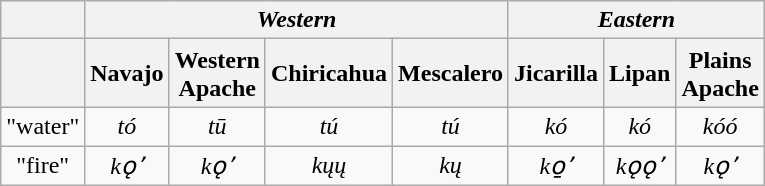<table class="wikitable" style="text-align: center; margin-left:1em">
<tr>
<th></th>
<th colspan="4"><em>Western</em></th>
<th colspan="3"><em>Eastern</em></th>
</tr>
<tr style="line-height:1.2em">
<th></th>
<th>Navajo</th>
<th>Western<br>Apache</th>
<th>Chiricahua</th>
<th>Mescalero</th>
<th>Jicarilla</th>
<th>Lipan</th>
<th>Plains<br>Apache</th>
</tr>
<tr>
<td>"water"</td>
<td><em>tó</em></td>
<td><em>tū</em></td>
<td><em>tú</em></td>
<td><em>tú</em></td>
<td><em>kó</em></td>
<td><em>kó</em></td>
<td><em>kóó</em></td>
</tr>
<tr>
<td>"fire"</td>
<td><em>kǫʼ</em></td>
<td><em>kǫʼ</em></td>
<td><em>kųų</em></td>
<td><em>kų</em></td>
<td><em>ko̱ʼ</em></td>
<td><em>kǫǫʼ</em></td>
<td><em>kǫʼ</em></td>
</tr>
</table>
